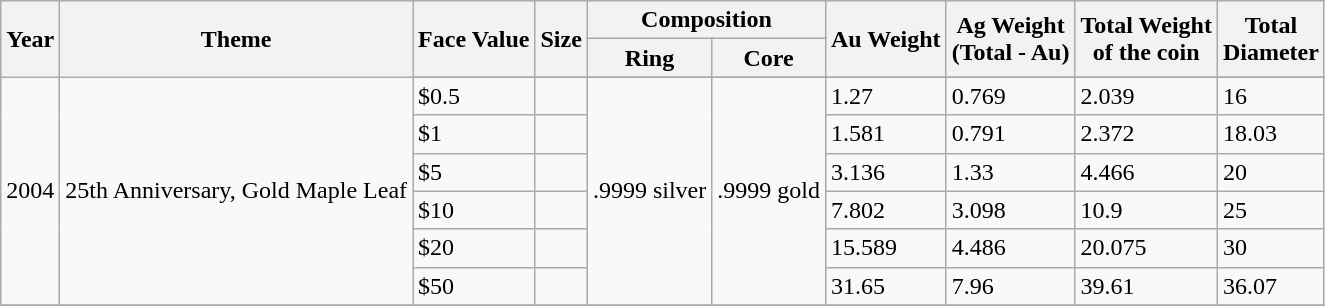<table class="wikitable">
<tr>
<th rowspan="2">Year</th>
<th rowspan="2">Theme</th>
<th rowspan="2">Face Value</th>
<th rowspan="2">Size</th>
<th colspan="2">Composition</th>
<th rowspan="2">Au Weight</th>
<th rowspan="2">Ag Weight<br>(Total - Au)</th>
<th rowspan="2">Total Weight<br>of the coin</th>
<th rowspan="2">Total<br>Diameter</th>
</tr>
<tr>
<th>Ring</th>
<th>Core</th>
</tr>
<tr>
<td rowspan="7">2004</td>
<td rowspan="7">25th Anniversary, Gold Maple Leaf</td>
</tr>
<tr>
<td>$0.5</td>
<td></td>
<td rowspan="6">.9999 silver</td>
<td rowspan="6">.9999 gold</td>
<td>1.27</td>
<td>0.769</td>
<td>2.039</td>
<td>16</td>
</tr>
<tr>
<td>$1</td>
<td></td>
<td>1.581</td>
<td>0.791</td>
<td>2.372</td>
<td>18.03</td>
</tr>
<tr>
<td>$5</td>
<td></td>
<td>3.136</td>
<td>1.33</td>
<td>4.466</td>
<td>20</td>
</tr>
<tr>
<td>$10</td>
<td></td>
<td>7.802</td>
<td>3.098</td>
<td>10.9</td>
<td>25</td>
</tr>
<tr>
<td>$20</td>
<td></td>
<td>15.589</td>
<td>4.486</td>
<td>20.075</td>
<td>30</td>
</tr>
<tr>
<td>$50</td>
<td></td>
<td>31.65</td>
<td>7.96</td>
<td>39.61</td>
<td>36.07</td>
</tr>
<tr>
</tr>
</table>
